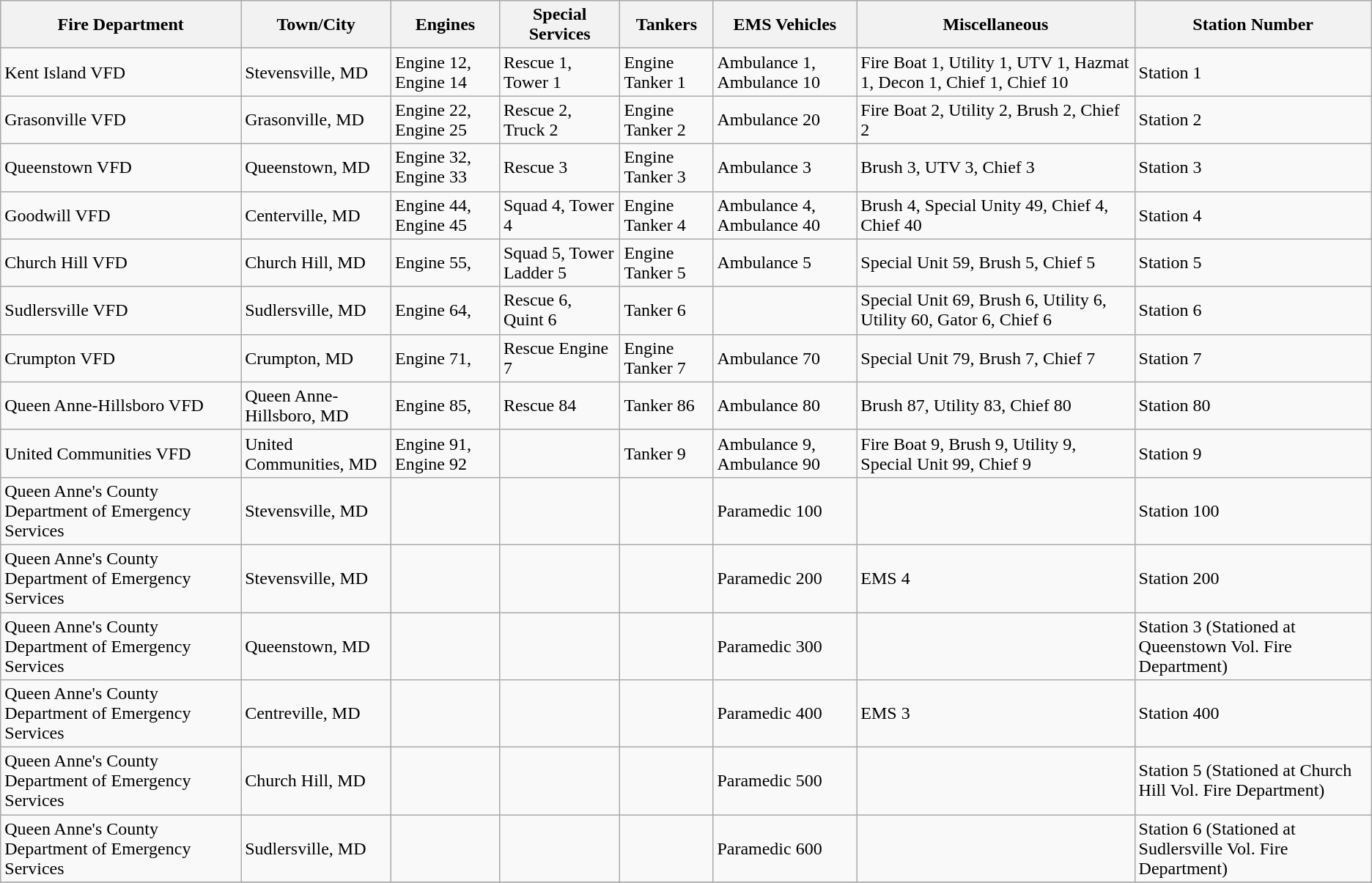<table class="wikitable">
<tr>
<th>Fire Department</th>
<th>Town/City</th>
<th>Engines</th>
<th>Special Services</th>
<th>Tankers</th>
<th>EMS Vehicles</th>
<th>Miscellaneous</th>
<th>Station Number</th>
</tr>
<tr>
<td>Kent Island VFD</td>
<td>Stevensville, MD</td>
<td>Engine 12, Engine 14</td>
<td>Rescue 1, Tower 1</td>
<td>Engine Tanker 1</td>
<td>Ambulance 1, Ambulance 10</td>
<td>Fire Boat 1,  Utility 1, UTV 1, Hazmat 1, Decon 1, Chief 1, Chief 10</td>
<td>Station 1</td>
</tr>
<tr>
<td>Grasonville VFD</td>
<td>Grasonville, MD</td>
<td>Engine 22, Engine 25</td>
<td>Rescue 2, Truck 2</td>
<td>Engine Tanker 2</td>
<td>Ambulance 20</td>
<td>Fire Boat 2, Utility 2, Brush 2, Chief 2</td>
<td>Station 2</td>
</tr>
<tr>
<td>Queenstown VFD</td>
<td>Queenstown, MD</td>
<td>Engine 32, Engine 33</td>
<td>Rescue 3</td>
<td>Engine Tanker 3</td>
<td>Ambulance 3</td>
<td>Brush 3, UTV 3, Chief 3</td>
<td>Station 3</td>
</tr>
<tr>
<td>Goodwill VFD</td>
<td>Centerville, MD</td>
<td>Engine 44, Engine 45</td>
<td>Squad 4, Tower 4</td>
<td>Engine Tanker 4</td>
<td>Ambulance 4, Ambulance 40</td>
<td>Brush 4, Special Unity 49, Chief 4, Chief 40</td>
<td>Station 4</td>
</tr>
<tr>
<td>Church Hill VFD</td>
<td>Church Hill, MD</td>
<td>Engine 55,</td>
<td>Squad 5, Tower Ladder 5</td>
<td>Engine Tanker 5</td>
<td>Ambulance 5</td>
<td>Special Unit 59, Brush 5, Chief 5</td>
<td>Station 5</td>
</tr>
<tr>
<td>Sudlersville VFD</td>
<td>Sudlersville, MD</td>
<td>Engine 64,</td>
<td>Rescue 6, Quint 6</td>
<td>Tanker 6</td>
<td></td>
<td>Special Unit 69, Brush 6, Utility 6, Utility 60, Gator 6, Chief 6</td>
<td>Station 6</td>
</tr>
<tr>
<td>Crumpton VFD</td>
<td>Crumpton, MD</td>
<td>Engine 71,</td>
<td>Rescue Engine 7</td>
<td>Engine Tanker 7</td>
<td>Ambulance 70</td>
<td>Special Unit 79, Brush 7, Chief 7</td>
<td>Station 7</td>
</tr>
<tr>
<td>Queen Anne-Hillsboro VFD</td>
<td>Queen Anne-Hillsboro, MD</td>
<td>Engine 85,</td>
<td>Rescue 84</td>
<td>Tanker 86</td>
<td>Ambulance 80</td>
<td>Brush 87, Utility 83, Chief 80</td>
<td>Station 80</td>
</tr>
<tr>
<td>United Communities VFD</td>
<td>United Communities, MD</td>
<td>Engine 91, Engine 92</td>
<td></td>
<td>Tanker 9</td>
<td>Ambulance 9, Ambulance 90</td>
<td>Fire Boat 9, Brush 9, Utility 9, Special Unit 99, Chief 9</td>
<td>Station 9</td>
</tr>
<tr>
<td>Queen Anne's County Department of Emergency Services</td>
<td>Stevensville, MD</td>
<td></td>
<td></td>
<td></td>
<td>Paramedic 100</td>
<td></td>
<td>Station 100</td>
</tr>
<tr>
<td>Queen Anne's County Department of Emergency Services</td>
<td>Stevensville, MD</td>
<td></td>
<td></td>
<td></td>
<td>Paramedic 200</td>
<td>EMS 4</td>
<td>Station 200</td>
</tr>
<tr>
<td>Queen Anne's County Department of Emergency Services</td>
<td>Queenstown, MD</td>
<td></td>
<td></td>
<td></td>
<td>Paramedic 300</td>
<td></td>
<td>Station 3 (Stationed at Queenstown Vol. Fire Department)</td>
</tr>
<tr>
<td>Queen Anne's County Department of Emergency Services</td>
<td>Centreville, MD</td>
<td></td>
<td></td>
<td></td>
<td>Paramedic 400</td>
<td>EMS 3</td>
<td>Station 400</td>
</tr>
<tr>
<td>Queen Anne's County Department of Emergency Services</td>
<td>Church Hill, MD</td>
<td></td>
<td></td>
<td></td>
<td>Paramedic 500</td>
<td></td>
<td>Station 5 (Stationed at Church Hill Vol. Fire Department)</td>
</tr>
<tr>
<td>Queen Anne's County Department of Emergency Services</td>
<td>Sudlersville, MD</td>
<td></td>
<td></td>
<td></td>
<td>Paramedic 600</td>
<td></td>
<td>Station 6 (Stationed at Sudlersville Vol. Fire Department)</td>
</tr>
<tr>
</tr>
</table>
